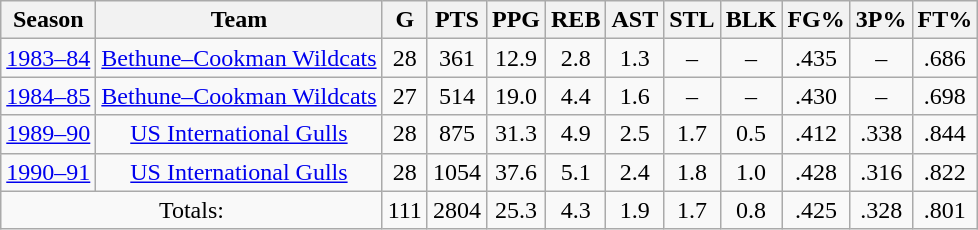<table class="wikitable" style="text-align: center;">
<tr>
<th>Season</th>
<th>Team</th>
<th>G</th>
<th>PTS</th>
<th>PPG</th>
<th>REB</th>
<th>AST</th>
<th>STL</th>
<th>BLK</th>
<th>FG%</th>
<th>3P%</th>
<th>FT%</th>
</tr>
<tr>
<td><a href='#'>1983–84</a></td>
<td><a href='#'>Bethune–Cookman Wildcats</a></td>
<td>28</td>
<td>361</td>
<td>12.9</td>
<td>2.8</td>
<td>1.3</td>
<td>–</td>
<td>–</td>
<td>.435</td>
<td>–</td>
<td>.686</td>
</tr>
<tr>
<td><a href='#'>1984–85</a></td>
<td><a href='#'>Bethune–Cookman Wildcats</a></td>
<td>27</td>
<td>514</td>
<td>19.0</td>
<td>4.4</td>
<td>1.6</td>
<td>–</td>
<td>–</td>
<td>.430</td>
<td>–</td>
<td>.698</td>
</tr>
<tr>
<td><a href='#'>1989–90</a></td>
<td><a href='#'>US International Gulls</a></td>
<td>28</td>
<td>875</td>
<td>31.3</td>
<td>4.9</td>
<td>2.5</td>
<td>1.7</td>
<td>0.5</td>
<td>.412</td>
<td>.338</td>
<td>.844</td>
</tr>
<tr>
<td><a href='#'>1990–91</a></td>
<td><a href='#'>US International Gulls</a></td>
<td>28</td>
<td>1054</td>
<td>37.6</td>
<td>5.1</td>
<td>2.4</td>
<td>1.8</td>
<td>1.0</td>
<td>.428</td>
<td>.316</td>
<td>.822</td>
</tr>
<tr>
<td colspan=2>Totals:</td>
<td>111</td>
<td>2804</td>
<td>25.3</td>
<td>4.3</td>
<td>1.9</td>
<td>1.7</td>
<td>0.8</td>
<td>.425</td>
<td>.328</td>
<td>.801</td>
</tr>
</table>
